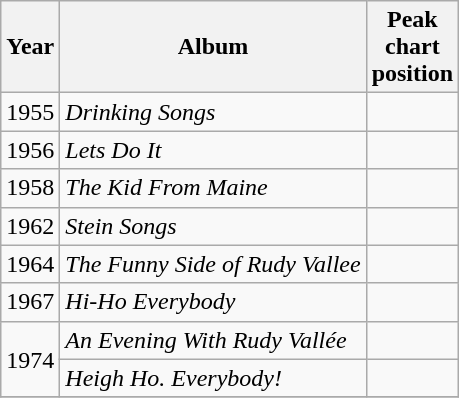<table class="wikitable">
<tr>
<th>Year</th>
<th>Album</th>
<th>Peak <br> chart <br> position</th>
</tr>
<tr>
<td rowspan="1">1955</td>
<td><em>Drinking Songs</em></td>
<td></td>
</tr>
<tr>
<td rowspan="1">1956</td>
<td><em>Lets Do It</em></td>
<td></td>
</tr>
<tr>
<td rowspan="1">1958</td>
<td><em>The Kid From Maine</em></td>
<td></td>
</tr>
<tr>
<td rowspan="1">1962</td>
<td><em>Stein Songs</em></td>
<td></td>
</tr>
<tr>
<td rowspan="1">1964</td>
<td><em>The Funny Side of Rudy Vallee</em></td>
<td></td>
</tr>
<tr>
<td rowspan="1">1967</td>
<td><em>Hi-Ho Everybody</em></td>
<td></td>
</tr>
<tr>
<td rowspan="2">1974</td>
<td><em>An Evening With Rudy Vallée</em></td>
<td></td>
</tr>
<tr>
<td><em>Heigh Ho. Everybody!</em></td>
<td></td>
</tr>
<tr>
</tr>
</table>
